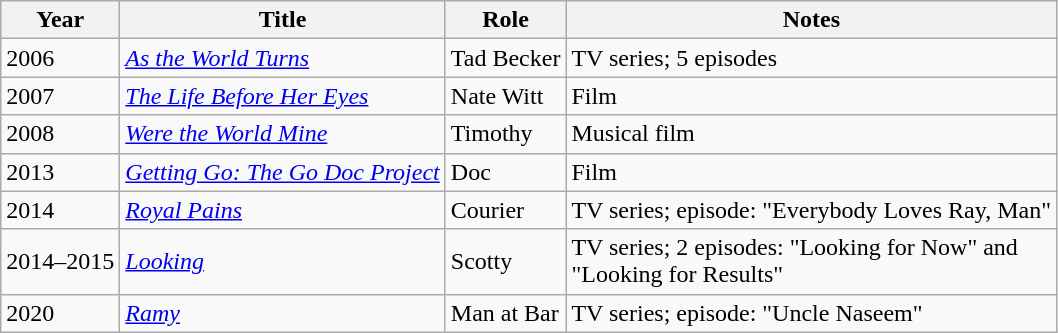<table class="wikitable sortable">
<tr>
<th>Year</th>
<th>Title</th>
<th>Role</th>
<th class="unsortable" style="width:20em;">Notes</th>
</tr>
<tr>
<td>2006</td>
<td><em><a href='#'>As the World Turns</a></em></td>
<td>Tad Becker</td>
<td>TV series; 5 episodes</td>
</tr>
<tr>
<td>2007</td>
<td><em><a href='#'>The Life Before Her Eyes</a></em></td>
<td>Nate Witt</td>
<td>Film</td>
</tr>
<tr>
<td>2008</td>
<td><em><a href='#'>Were the World Mine</a></em></td>
<td>Timothy</td>
<td>Musical film</td>
</tr>
<tr>
<td>2013</td>
<td><em><a href='#'>Getting Go: The Go Doc Project</a></em></td>
<td>Doc</td>
<td>Film</td>
</tr>
<tr>
<td>2014</td>
<td><em><a href='#'>Royal Pains</a></em></td>
<td>Courier</td>
<td>TV series; episode: "Everybody Loves Ray, Man"</td>
</tr>
<tr>
<td>2014–2015</td>
<td><em><a href='#'>Looking</a></em></td>
<td>Scotty</td>
<td>TV series; 2 episodes: "Looking for Now" and "Looking for Results"</td>
</tr>
<tr>
<td>2020</td>
<td><em><a href='#'>Ramy</a></em></td>
<td>Man at Bar</td>
<td>TV series; episode: "Uncle Naseem"</td>
</tr>
</table>
